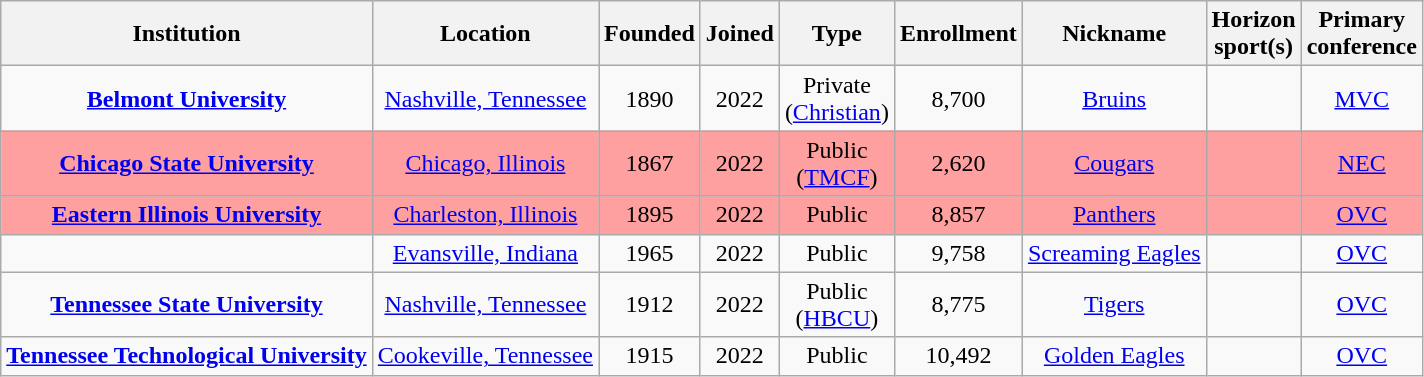<table class="wikitable sortable" style="text-align: center;">
<tr>
<th>Institution</th>
<th>Location</th>
<th>Founded</th>
<th>Joined</th>
<th>Type</th>
<th>Enrollment</th>
<th>Nickname</th>
<th>Horizon<br>sport(s)</th>
<th>Primary<br>conference</th>
</tr>
<tr>
<td><strong><a href='#'>Belmont University</a></strong></td>
<td><a href='#'>Nashville, Tennessee</a></td>
<td>1890</td>
<td>2022</td>
<td>Private<br>(<a href='#'>Christian</a>)</td>
<td>8,700</td>
<td><a href='#'>Bruins</a></td>
<td></td>
<td><a href='#'>MVC</a></td>
</tr>
<tr bgcolor=#ffa0a0>
<td><strong><a href='#'>Chicago State University</a></strong></td>
<td><a href='#'>Chicago, Illinois</a></td>
<td>1867</td>
<td>2022</td>
<td>Public<br>(<a href='#'>TMCF</a>)</td>
<td>2,620</td>
<td><a href='#'>Cougars</a></td>
<td><br></td>
<td><a href='#'>NEC</a></td>
</tr>
<tr bgcolor=#ffa0a0>
<td><strong><a href='#'>Eastern Illinois University</a></strong></td>
<td><a href='#'>Charleston, Illinois</a></td>
<td>1895</td>
<td>2022</td>
<td>Public</td>
<td>8,857</td>
<td><a href='#'>Panthers</a></td>
<td></td>
<td><a href='#'>OVC</a></td>
</tr>
<tr>
<td><strong></strong></td>
<td><a href='#'>Evansville, Indiana</a></td>
<td>1965</td>
<td>2022</td>
<td>Public</td>
<td>9,758</td>
<td><a href='#'>Screaming Eagles</a></td>
<td></td>
<td><a href='#'>OVC</a></td>
</tr>
<tr>
<td><strong><a href='#'>Tennessee State University</a></strong></td>
<td><a href='#'>Nashville, Tennessee</a></td>
<td>1912</td>
<td>2022</td>
<td>Public<br>(<a href='#'>HBCU</a>)</td>
<td>8,775</td>
<td><a href='#'>Tigers</a></td>
<td></td>
<td><a href='#'>OVC</a></td>
</tr>
<tr>
<td><strong><a href='#'>Tennessee Technological University</a></strong></td>
<td><a href='#'>Cookeville, Tennessee</a></td>
<td>1915</td>
<td>2022</td>
<td>Public</td>
<td>10,492</td>
<td><a href='#'>Golden Eagles</a></td>
<td></td>
<td><a href='#'>OVC</a></td>
</tr>
</table>
